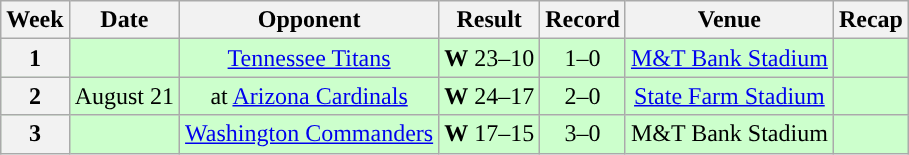<table class="wikitable" style="text-align:center">
<tr>
<th>Week</th>
<th>Date</th>
<th>Opponent</th>
<th>Result</th>
<th>Record</th>
<th>Venue</th>
<th>Recap</th>
</tr>
<tr style="background:#cfc">
<th>1</th>
<td></td>
<td><a href='#'>Tennessee Titans</a></td>
<td><strong>W</strong> 23–10</td>
<td>1–0</td>
<td><a href='#'>M&T Bank Stadium</a></td>
<td></td>
</tr>
<tr style="background:#cfc">
<th>2</th>
<td>August 21</td>
<td>at <a href='#'>Arizona Cardinals</a></td>
<td><strong>W</strong> 24–17</td>
<td>2–0</td>
<td><a href='#'>State Farm Stadium</a></td>
<td></td>
</tr>
<tr style="background:#cfc">
<th>3</th>
<td></td>
<td><a href='#'>Washington Commanders</a></td>
<td><strong>W</strong> 17–15</td>
<td>3–0</td>
<td>M&T Bank Stadium</td>
<td></td>
</tr>
</table>
